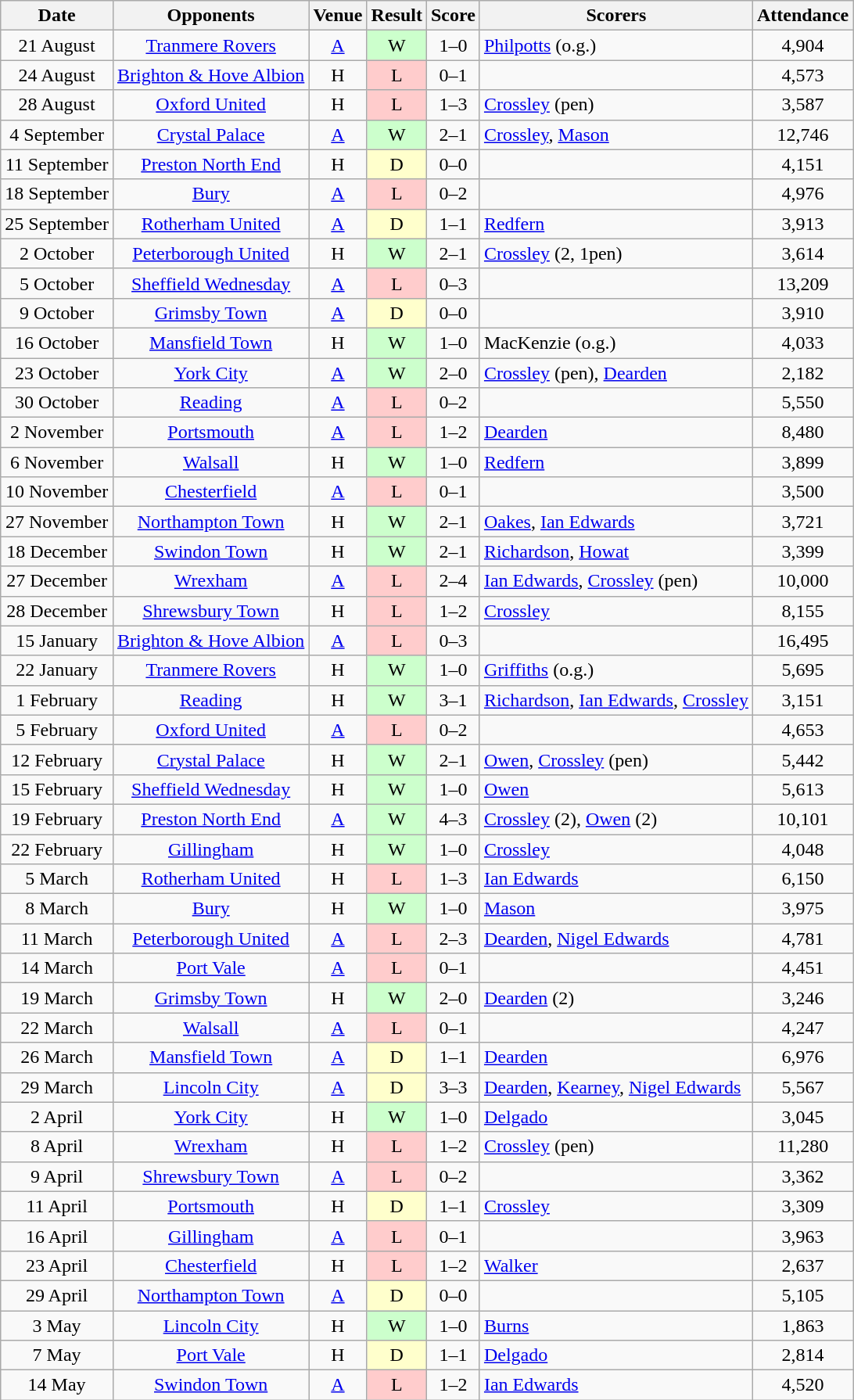<table class="wikitable" style="text-align:center">
<tr>
<th>Date</th>
<th>Opponents</th>
<th>Venue</th>
<th>Result</th>
<th>Score</th>
<th>Scorers</th>
<th>Attendance</th>
</tr>
<tr>
<td>21 August</td>
<td><a href='#'>Tranmere Rovers</a></td>
<td><a href='#'>A</a></td>
<td style="background-color:#CCFFCC">W</td>
<td>1–0</td>
<td align="left"><a href='#'>Philpotts</a> (o.g.)</td>
<td>4,904</td>
</tr>
<tr>
<td>24 August</td>
<td><a href='#'>Brighton & Hove Albion</a></td>
<td>H</td>
<td style="background-color:#FFCCCC">L</td>
<td>0–1</td>
<td align="left"></td>
<td>4,573</td>
</tr>
<tr>
<td>28 August</td>
<td><a href='#'>Oxford United</a></td>
<td>H</td>
<td style="background-color:#FFCCCC">L</td>
<td>1–3</td>
<td align="left"><a href='#'>Crossley</a> (pen)</td>
<td>3,587</td>
</tr>
<tr>
<td>4 September</td>
<td><a href='#'>Crystal Palace</a></td>
<td><a href='#'>A</a></td>
<td style="background-color:#CCFFCC">W</td>
<td>2–1</td>
<td align="left"><a href='#'>Crossley</a>, <a href='#'>Mason</a></td>
<td>12,746</td>
</tr>
<tr>
<td>11 September</td>
<td><a href='#'>Preston North End</a></td>
<td>H</td>
<td style="background-color:#FFFFCC">D</td>
<td>0–0</td>
<td align="left"></td>
<td>4,151</td>
</tr>
<tr>
<td>18 September</td>
<td><a href='#'>Bury</a></td>
<td><a href='#'>A</a></td>
<td style="background-color:#FFCCCC">L</td>
<td>0–2</td>
<td align="left"></td>
<td>4,976</td>
</tr>
<tr>
<td>25 September</td>
<td><a href='#'>Rotherham United</a></td>
<td><a href='#'>A</a></td>
<td style="background-color:#FFFFCC">D</td>
<td>1–1</td>
<td align="left"><a href='#'>Redfern</a></td>
<td>3,913</td>
</tr>
<tr>
<td>2 October</td>
<td><a href='#'>Peterborough United</a></td>
<td>H</td>
<td style="background-color:#CCFFCC">W</td>
<td>2–1</td>
<td align="left"><a href='#'>Crossley</a> (2, 1pen)</td>
<td>3,614</td>
</tr>
<tr>
<td>5 October</td>
<td><a href='#'>Sheffield Wednesday</a></td>
<td><a href='#'>A</a></td>
<td style="background-color:#FFCCCC">L</td>
<td>0–3</td>
<td align="left"></td>
<td>13,209</td>
</tr>
<tr>
<td>9 October</td>
<td><a href='#'>Grimsby Town</a></td>
<td><a href='#'>A</a></td>
<td style="background-color:#FFFFCC">D</td>
<td>0–0</td>
<td align="left"></td>
<td>3,910</td>
</tr>
<tr>
<td>16 October</td>
<td><a href='#'>Mansfield Town</a></td>
<td>H</td>
<td style="background-color:#CCFFCC">W</td>
<td>1–0</td>
<td align="left">MacKenzie (o.g.)</td>
<td>4,033</td>
</tr>
<tr>
<td>23 October</td>
<td><a href='#'>York City</a></td>
<td><a href='#'>A</a></td>
<td style="background-color:#CCFFCC">W</td>
<td>2–0</td>
<td align="left"><a href='#'>Crossley</a> (pen), <a href='#'>Dearden</a></td>
<td>2,182</td>
</tr>
<tr>
<td>30 October</td>
<td><a href='#'>Reading</a></td>
<td><a href='#'>A</a></td>
<td style="background-color:#FFCCCC">L</td>
<td>0–2</td>
<td align="left"></td>
<td>5,550</td>
</tr>
<tr>
<td>2 November</td>
<td><a href='#'>Portsmouth</a></td>
<td><a href='#'>A</a></td>
<td style="background-color:#FFCCCC">L</td>
<td>1–2</td>
<td align="left"><a href='#'>Dearden</a></td>
<td>8,480</td>
</tr>
<tr>
<td>6 November</td>
<td><a href='#'>Walsall</a></td>
<td>H</td>
<td style="background-color:#CCFFCC">W</td>
<td>1–0</td>
<td align="left"><a href='#'>Redfern</a></td>
<td>3,899</td>
</tr>
<tr>
<td>10 November</td>
<td><a href='#'>Chesterfield</a></td>
<td><a href='#'>A</a></td>
<td style="background-color:#FFCCCC">L</td>
<td>0–1</td>
<td align="left"></td>
<td>3,500</td>
</tr>
<tr>
<td>27 November</td>
<td><a href='#'>Northampton Town</a></td>
<td>H</td>
<td style="background-color:#CCFFCC">W</td>
<td>2–1</td>
<td align="left"><a href='#'>Oakes</a>, <a href='#'>Ian Edwards</a></td>
<td>3,721</td>
</tr>
<tr>
<td>18 December</td>
<td><a href='#'>Swindon Town</a></td>
<td>H</td>
<td style="background-color:#CCFFCC">W</td>
<td>2–1</td>
<td align="left"><a href='#'>Richardson</a>, <a href='#'>Howat</a></td>
<td>3,399</td>
</tr>
<tr>
<td>27 December</td>
<td><a href='#'>Wrexham</a></td>
<td><a href='#'>A</a></td>
<td style="background-color:#FFCCCC">L</td>
<td>2–4</td>
<td align="left"><a href='#'>Ian Edwards</a>, <a href='#'>Crossley</a> (pen)</td>
<td>10,000</td>
</tr>
<tr>
<td>28 December</td>
<td><a href='#'>Shrewsbury Town</a></td>
<td>H</td>
<td style="background-color:#FFCCCC">L</td>
<td>1–2</td>
<td align="left"><a href='#'>Crossley</a></td>
<td>8,155</td>
</tr>
<tr>
<td>15 January</td>
<td><a href='#'>Brighton & Hove Albion</a></td>
<td><a href='#'>A</a></td>
<td style="background-color:#FFCCCC">L</td>
<td>0–3</td>
<td align="left"></td>
<td>16,495</td>
</tr>
<tr>
<td>22 January</td>
<td><a href='#'>Tranmere Rovers</a></td>
<td>H</td>
<td style="background-color:#CCFFCC">W</td>
<td>1–0</td>
<td align="left"><a href='#'>Griffiths</a> (o.g.)</td>
<td>5,695</td>
</tr>
<tr>
<td>1 February</td>
<td><a href='#'>Reading</a></td>
<td>H</td>
<td style="background-color:#CCFFCC">W</td>
<td>3–1</td>
<td align="left"><a href='#'>Richardson</a>, <a href='#'>Ian Edwards</a>, <a href='#'>Crossley</a></td>
<td>3,151</td>
</tr>
<tr>
<td>5 February</td>
<td><a href='#'>Oxford United</a></td>
<td><a href='#'>A</a></td>
<td style="background-color:#FFCCCC">L</td>
<td>0–2</td>
<td align="left"></td>
<td>4,653</td>
</tr>
<tr>
<td>12 February</td>
<td><a href='#'>Crystal Palace</a></td>
<td>H</td>
<td style="background-color:#CCFFCC">W</td>
<td>2–1</td>
<td align="left"><a href='#'>Owen</a>, <a href='#'>Crossley</a> (pen)</td>
<td>5,442</td>
</tr>
<tr>
<td>15 February</td>
<td><a href='#'>Sheffield Wednesday</a></td>
<td>H</td>
<td style="background-color:#CCFFCC">W</td>
<td>1–0</td>
<td align="left"><a href='#'>Owen</a></td>
<td>5,613</td>
</tr>
<tr>
<td>19 February</td>
<td><a href='#'>Preston North End</a></td>
<td><a href='#'>A</a></td>
<td style="background-color:#CCFFCC">W</td>
<td>4–3</td>
<td align="left"><a href='#'>Crossley</a> (2), <a href='#'>Owen</a> (2)</td>
<td>10,101</td>
</tr>
<tr>
<td>22 February</td>
<td><a href='#'>Gillingham</a></td>
<td>H</td>
<td style="background-color:#CCFFCC">W</td>
<td>1–0</td>
<td align="left"><a href='#'>Crossley</a></td>
<td>4,048</td>
</tr>
<tr>
<td>5 March</td>
<td><a href='#'>Rotherham United</a></td>
<td>H</td>
<td style="background-color:#FFCCCC">L</td>
<td>1–3</td>
<td align="left"><a href='#'>Ian Edwards</a></td>
<td>6,150</td>
</tr>
<tr>
<td>8 March</td>
<td><a href='#'>Bury</a></td>
<td>H</td>
<td style="background-color:#CCFFCC">W</td>
<td>1–0</td>
<td align="left"><a href='#'>Mason</a></td>
<td>3,975</td>
</tr>
<tr>
<td>11 March</td>
<td><a href='#'>Peterborough United</a></td>
<td><a href='#'>A</a></td>
<td style="background-color:#FFCCCC">L</td>
<td>2–3</td>
<td align="left"><a href='#'>Dearden</a>, <a href='#'>Nigel Edwards</a></td>
<td>4,781</td>
</tr>
<tr>
<td>14 March</td>
<td><a href='#'>Port Vale</a></td>
<td><a href='#'>A</a></td>
<td style="background-color:#FFCCCC">L</td>
<td>0–1</td>
<td align="left"></td>
<td>4,451</td>
</tr>
<tr>
<td>19 March</td>
<td><a href='#'>Grimsby Town</a></td>
<td>H</td>
<td style="background-color:#CCFFCC">W</td>
<td>2–0</td>
<td align="left"><a href='#'>Dearden</a> (2)</td>
<td>3,246</td>
</tr>
<tr>
<td>22 March</td>
<td><a href='#'>Walsall</a></td>
<td><a href='#'>A</a></td>
<td style="background-color:#FFCCCC">L</td>
<td>0–1</td>
<td align="left"></td>
<td>4,247</td>
</tr>
<tr>
<td>26 March</td>
<td><a href='#'>Mansfield Town</a></td>
<td><a href='#'>A</a></td>
<td style="background-color:#FFFFCC">D</td>
<td>1–1</td>
<td align="left"><a href='#'>Dearden</a></td>
<td>6,976</td>
</tr>
<tr>
<td>29 March</td>
<td><a href='#'>Lincoln City</a></td>
<td><a href='#'>A</a></td>
<td style="background-color:#FFFFCC">D</td>
<td>3–3</td>
<td align="left"><a href='#'>Dearden</a>, <a href='#'>Kearney</a>, <a href='#'>Nigel Edwards</a></td>
<td>5,567</td>
</tr>
<tr>
<td>2 April</td>
<td><a href='#'>York City</a></td>
<td>H</td>
<td style="background-color:#CCFFCC">W</td>
<td>1–0</td>
<td align="left"><a href='#'>Delgado</a></td>
<td>3,045</td>
</tr>
<tr>
<td>8 April</td>
<td><a href='#'>Wrexham</a></td>
<td>H</td>
<td style="background-color:#FFCCCC">L</td>
<td>1–2</td>
<td align="left"><a href='#'>Crossley</a> (pen)</td>
<td>11,280</td>
</tr>
<tr>
<td>9 April</td>
<td><a href='#'>Shrewsbury Town</a></td>
<td><a href='#'>A</a></td>
<td style="background-color:#FFCCCC">L</td>
<td>0–2</td>
<td align="left"></td>
<td>3,362</td>
</tr>
<tr>
<td>11 April</td>
<td><a href='#'>Portsmouth</a></td>
<td>H</td>
<td style="background-color:#FFFFCC">D</td>
<td>1–1</td>
<td align="left"><a href='#'>Crossley</a></td>
<td>3,309</td>
</tr>
<tr>
<td>16 April</td>
<td><a href='#'>Gillingham</a></td>
<td><a href='#'>A</a></td>
<td style="background-color:#FFCCCC">L</td>
<td>0–1</td>
<td align="left"></td>
<td>3,963</td>
</tr>
<tr>
<td>23 April</td>
<td><a href='#'>Chesterfield</a></td>
<td>H</td>
<td style="background-color:#FFCCCC">L</td>
<td>1–2</td>
<td align="left"><a href='#'>Walker</a></td>
<td>2,637</td>
</tr>
<tr>
<td>29 April</td>
<td><a href='#'>Northampton Town</a></td>
<td><a href='#'>A</a></td>
<td style="background-color:#FFFFCC">D</td>
<td>0–0</td>
<td align="left"></td>
<td>5,105</td>
</tr>
<tr>
<td>3 May</td>
<td><a href='#'>Lincoln City</a></td>
<td>H</td>
<td style="background-color:#CCFFCC">W</td>
<td>1–0</td>
<td align="left"><a href='#'>Burns</a></td>
<td>1,863</td>
</tr>
<tr>
<td>7 May</td>
<td><a href='#'>Port Vale</a></td>
<td>H</td>
<td style="background-color:#FFFFCC">D</td>
<td>1–1</td>
<td align="left"><a href='#'>Delgado</a></td>
<td>2,814</td>
</tr>
<tr>
<td>14 May</td>
<td><a href='#'>Swindon Town</a></td>
<td><a href='#'>A</a></td>
<td style="background-color:#FFCCCC">L</td>
<td>1–2</td>
<td align="left"><a href='#'>Ian Edwards</a></td>
<td>4,520</td>
</tr>
</table>
